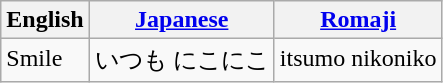<table class="wikitable">
<tr>
<th>English</th>
<th><a href='#'>Japanese</a></th>
<th><a href='#'>Romaji</a></th>
</tr>
<tr style="vertical-align:top">
<td>Smile</td>
<td>いつも にこにこ</td>
<td>itsumo nikoniko</td>
</tr>
</table>
